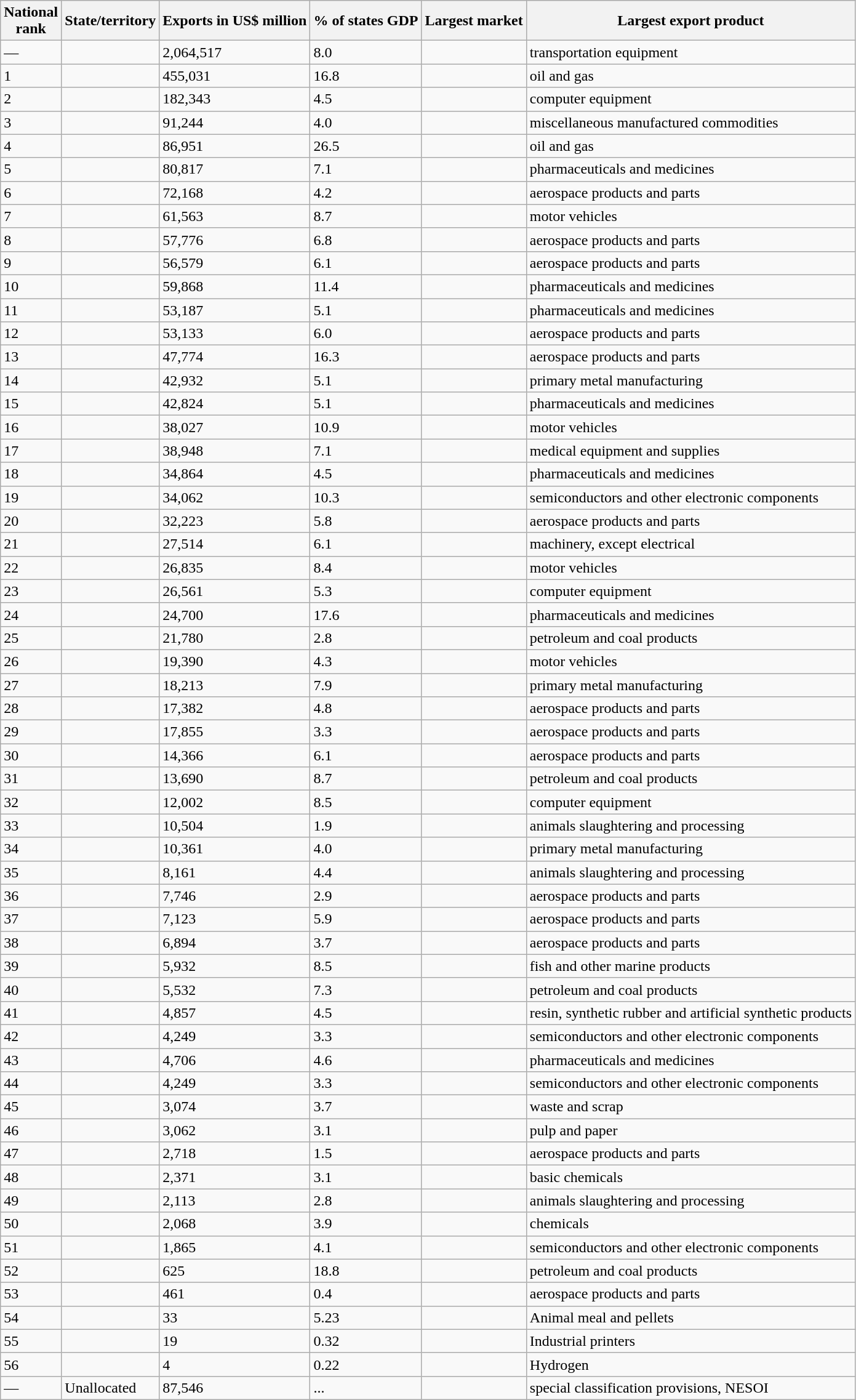<table class="wikitable sortable" style="text-align: left">
<tr>
<th data-sort-type="number">National<br>rank</th>
<th>State/territory</th>
<th>Exports in US$ million</th>
<th>% of states GDP</th>
<th>Largest market</th>
<th>Largest export product</th>
</tr>
<tr>
<td>—</td>
<td></td>
<td>2,064,517</td>
<td>8.0</td>
<td></td>
<td>transportation equipment</td>
</tr>
<tr>
<td>1</td>
<td></td>
<td>455,031</td>
<td>16.8</td>
<td></td>
<td>oil and gas</td>
</tr>
<tr>
<td>2</td>
<td></td>
<td>182,343</td>
<td>4.5</td>
<td></td>
<td>computer equipment</td>
</tr>
<tr>
<td>3</td>
<td></td>
<td>91,244</td>
<td>4.0</td>
<td></td>
<td>miscellaneous manufactured commodities</td>
</tr>
<tr>
<td>4</td>
<td></td>
<td>86,951</td>
<td>26.5</td>
<td></td>
<td>oil and gas</td>
</tr>
<tr>
<td>5</td>
<td></td>
<td>80,817</td>
<td>7.1</td>
<td></td>
<td>pharmaceuticals and medicines</td>
</tr>
<tr>
<td>6</td>
<td></td>
<td>72,168</td>
<td>4.2</td>
<td></td>
<td>aerospace products and parts</td>
</tr>
<tr>
<td>7</td>
<td></td>
<td>61,563</td>
<td>8.7</td>
<td></td>
<td>motor vehicles</td>
</tr>
<tr>
<td>8</td>
<td></td>
<td>57,776</td>
<td>6.8</td>
<td></td>
<td>aerospace products and parts</td>
</tr>
<tr>
<td>9</td>
<td></td>
<td>56,579</td>
<td>6.1</td>
<td></td>
<td>aerospace products and parts</td>
</tr>
<tr>
<td>10</td>
<td></td>
<td>59,868</td>
<td>11.4</td>
<td></td>
<td>pharmaceuticals and medicines</td>
</tr>
<tr>
<td>11</td>
<td></td>
<td>53,187</td>
<td>5.1</td>
<td></td>
<td>pharmaceuticals and medicines</td>
</tr>
<tr>
<td>12</td>
<td></td>
<td>53,133</td>
<td>6.0</td>
<td></td>
<td>aerospace products and parts</td>
</tr>
<tr>
<td>13</td>
<td></td>
<td>47,774</td>
<td>16.3</td>
<td></td>
<td>aerospace products and parts</td>
</tr>
<tr>
<td>14</td>
<td></td>
<td>42,932</td>
<td>5.1</td>
<td></td>
<td>primary metal manufacturing</td>
</tr>
<tr>
<td>15</td>
<td></td>
<td>42,824</td>
<td>5.1</td>
<td></td>
<td>pharmaceuticals and medicines</td>
</tr>
<tr>
<td>16</td>
<td></td>
<td>38,027</td>
<td>10.9</td>
<td></td>
<td>motor vehicles</td>
</tr>
<tr>
<td>17</td>
<td></td>
<td>38,948</td>
<td>7.1</td>
<td></td>
<td>medical equipment and supplies</td>
</tr>
<tr>
<td>18</td>
<td></td>
<td>34,864</td>
<td>4.5</td>
<td></td>
<td>pharmaceuticals and medicines</td>
</tr>
<tr>
<td>19</td>
<td></td>
<td>34,062</td>
<td>10.3</td>
<td></td>
<td>semiconductors and other electronic components</td>
</tr>
<tr>
<td>20</td>
<td></td>
<td>32,223</td>
<td>5.8</td>
<td></td>
<td>aerospace products and parts</td>
</tr>
<tr>
<td>21</td>
<td></td>
<td>27,514</td>
<td>6.1</td>
<td></td>
<td>machinery, except electrical</td>
</tr>
<tr>
<td>22</td>
<td></td>
<td>26,835</td>
<td>8.4</td>
<td></td>
<td>motor vehicles</td>
</tr>
<tr>
<td>23</td>
<td></td>
<td>26,561</td>
<td>5.3</td>
<td></td>
<td>computer equipment</td>
</tr>
<tr>
<td>24</td>
<td></td>
<td>24,700</td>
<td>17.6</td>
<td></td>
<td>pharmaceuticals and medicines</td>
</tr>
<tr>
<td>25</td>
<td></td>
<td>21,780</td>
<td>2.8</td>
<td></td>
<td>petroleum and coal products</td>
</tr>
<tr>
<td>26</td>
<td></td>
<td>19,390</td>
<td>4.3</td>
<td></td>
<td>motor vehicles</td>
</tr>
<tr>
<td>27</td>
<td></td>
<td>18,213</td>
<td>7.9</td>
<td></td>
<td>primary metal manufacturing</td>
</tr>
<tr>
<td>28</td>
<td></td>
<td>17,382</td>
<td>4.8</td>
<td></td>
<td>aerospace products and parts</td>
</tr>
<tr>
<td>29</td>
<td></td>
<td>17,855</td>
<td>3.3</td>
<td></td>
<td>aerospace products and parts</td>
</tr>
<tr>
<td>30</td>
<td></td>
<td>14,366</td>
<td>6.1</td>
<td></td>
<td>aerospace products and parts</td>
</tr>
<tr>
<td>31</td>
<td align="left"></td>
<td>13,690</td>
<td>8.7</td>
<td></td>
<td>petroleum and coal products</td>
</tr>
<tr>
<td>32</td>
<td></td>
<td>12,002</td>
<td>8.5</td>
<td></td>
<td>computer equipment</td>
</tr>
<tr>
<td>33</td>
<td></td>
<td>10,504</td>
<td>1.9</td>
<td></td>
<td>animals slaughtering and processing</td>
</tr>
<tr>
<td>34</td>
<td></td>
<td>10,361</td>
<td>4.0</td>
<td></td>
<td>primary metal manufacturing</td>
</tr>
<tr>
<td>35</td>
<td></td>
<td>8,161</td>
<td>4.4</td>
<td></td>
<td>animals slaughtering and processing</td>
</tr>
<tr>
<td>36</td>
<td></td>
<td>7,746</td>
<td>2.9</td>
<td></td>
<td>aerospace products and parts</td>
</tr>
<tr>
<td>37</td>
<td></td>
<td>7,123</td>
<td>5.9</td>
<td></td>
<td>aerospace products and parts</td>
</tr>
<tr>
<td>38</td>
<td></td>
<td>6,894</td>
<td>3.7</td>
<td></td>
<td>aerospace products and parts</td>
</tr>
<tr>
<td>39</td>
<td></td>
<td>5,932</td>
<td>8.5</td>
<td></td>
<td>fish and other marine products</td>
</tr>
<tr>
<td>40</td>
<td></td>
<td>5,532</td>
<td>7.3</td>
<td></td>
<td>petroleum and coal products</td>
</tr>
<tr>
<td>41</td>
<td></td>
<td>4,857</td>
<td>4.5</td>
<td></td>
<td>resin, synthetic rubber and artificial synthetic products</td>
</tr>
<tr>
<td>42</td>
<td></td>
<td>4,249</td>
<td>3.3</td>
<td></td>
<td>semiconductors and other electronic components</td>
</tr>
<tr>
<td>43</td>
<td></td>
<td>4,706</td>
<td>4.6</td>
<td></td>
<td>pharmaceuticals and medicines</td>
</tr>
<tr>
<td>44</td>
<td></td>
<td>4,249</td>
<td>3.3</td>
<td></td>
<td>semiconductors and other electronic components</td>
</tr>
<tr>
<td>45</td>
<td></td>
<td>3,074</td>
<td>3.7</td>
<td></td>
<td>waste and scrap</td>
</tr>
<tr>
<td>46</td>
<td></td>
<td>3,062</td>
<td>3.1</td>
<td></td>
<td>pulp and paper</td>
</tr>
<tr>
<td>47</td>
<td></td>
<td>2,718</td>
<td>1.5</td>
<td></td>
<td>aerospace products and parts</td>
</tr>
<tr>
<td>48</td>
<td></td>
<td>2,371</td>
<td>3.1</td>
<td></td>
<td>basic chemicals</td>
</tr>
<tr>
<td>49</td>
<td></td>
<td>2,113</td>
<td>2.8</td>
<td></td>
<td>animals slaughtering and processing</td>
</tr>
<tr>
<td>50</td>
<td></td>
<td>2,068</td>
<td>3.9</td>
<td></td>
<td>chemicals</td>
</tr>
<tr>
<td>51</td>
<td></td>
<td>1,865</td>
<td>4.1</td>
<td></td>
<td>semiconductors and other electronic components</td>
</tr>
<tr>
<td>52</td>
<td></td>
<td>625</td>
<td>18.8</td>
<td></td>
<td>petroleum and coal products</td>
</tr>
<tr>
<td>53</td>
<td></td>
<td>461</td>
<td>0.4</td>
<td></td>
<td>aerospace products and parts</td>
</tr>
<tr>
<td>54</td>
<td></td>
<td>33</td>
<td>5.23</td>
<td></td>
<td>Animal meal and pellets</td>
</tr>
<tr>
<td>55</td>
<td></td>
<td>19</td>
<td>0.32</td>
<td></td>
<td>Industrial printers</td>
</tr>
<tr>
<td>56</td>
<td></td>
<td>4</td>
<td>0.22</td>
<td></td>
<td>Hydrogen</td>
</tr>
<tr>
<td>—</td>
<td>Unallocated</td>
<td>87,546</td>
<td>...</td>
<td></td>
<td>special classification provisions, NESOI</td>
</tr>
</table>
